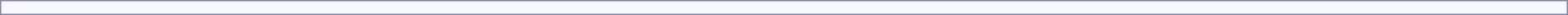<table style="border:1px solid #8888aa; background-color:#f7f8ff; padding:5px; font-size:95%; margin: 0px 12px 12px 0px; width: 100%">
</table>
